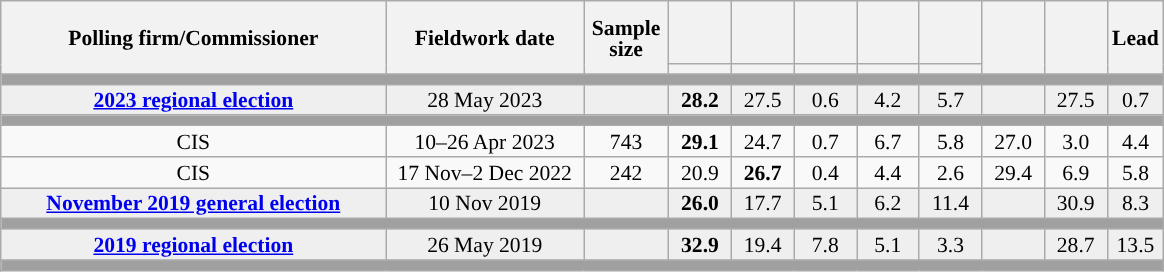<table class="wikitable collapsible collapsed" style="text-align:center; font-size:90%; line-height:14px;">
<tr style="height:42px;">
<th style="width:250px;" rowspan="2">Polling firm/Commissioner</th>
<th style="width:125px;" rowspan="2">Fieldwork date</th>
<th style="width:50px;" rowspan="2">Sample size</th>
<th style="width:35px;"></th>
<th style="width:35px;"></th>
<th style="width:35px;"></th>
<th style="width:35px;"></th>
<th style="width:35px;"></th>
<th style="width:35px;" rowspan="2"></th>
<th style="width:35px;" rowspan="2"></th>
<th style="width:30px;" rowspan="2">Lead</th>
</tr>
<tr>
<th style="color:inherit;background:"></th>
<th style="color:inherit;background:"></th>
<th style="color:inherit;background:"></th>
<th style="color:inherit;background:"></th>
<th style="color:inherit;background:"></th>
</tr>
<tr>
<td colspan="11" style="background:#A0A0A0"></td>
</tr>
<tr style="background:#EFEFEF;">
<td><strong><a href='#'>2023 regional election</a></strong></td>
<td>28 May 2023</td>
<td></td>
<td><strong>28.2</strong></td>
<td>27.5</td>
<td>0.6</td>
<td>4.2</td>
<td>5.7</td>
<td></td>
<td>27.5</td>
<td style="background:">0.7</td>
</tr>
<tr>
<td colspan="11" style="background:#A0A0A0"></td>
</tr>
<tr>
<td>CIS</td>
<td>10–26 Apr 2023</td>
<td>743</td>
<td><strong>29.1</strong></td>
<td>24.7</td>
<td>0.7</td>
<td>6.7</td>
<td>5.8</td>
<td>27.0</td>
<td>3.0</td>
<td style="background:">4.4</td>
</tr>
<tr>
<td>CIS</td>
<td>17 Nov–2 Dec 2022</td>
<td>242</td>
<td>20.9</td>
<td><strong>26.7</strong></td>
<td>0.4</td>
<td>4.4</td>
<td>2.6</td>
<td>29.4</td>
<td>6.9</td>
<td style="background:">5.8</td>
</tr>
<tr style="background:#EFEFEF;">
<td><strong><a href='#'>November 2019 general election</a></strong></td>
<td>10 Nov 2019</td>
<td></td>
<td><strong>26.0</strong></td>
<td>17.7</td>
<td>5.1</td>
<td>6.2</td>
<td>11.4</td>
<td></td>
<td>30.9</td>
<td style="background:">8.3</td>
</tr>
<tr>
<td colspan="11" style="background:#A0A0A0"></td>
</tr>
<tr style="background:#EFEFEF;">
<td><strong><a href='#'>2019 regional election</a></strong></td>
<td>26 May 2019</td>
<td></td>
<td><strong>32.9</strong></td>
<td>19.4</td>
<td>7.8</td>
<td>5.1</td>
<td>3.3</td>
<td></td>
<td>28.7</td>
<td style="background:">13.5</td>
</tr>
<tr>
<td colspan="11" style="background:#A0A0A0"></td>
</tr>
</table>
